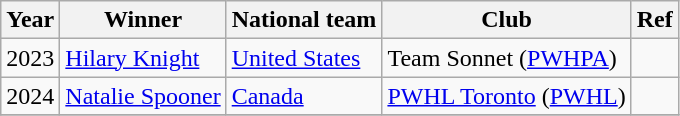<table class="wikitable sortable">
<tr>
<th>Year</th>
<th>Winner</th>
<th>National team</th>
<th>Club</th>
<th>Ref</th>
</tr>
<tr>
<td>2023</td>
<td><a href='#'>Hilary Knight</a></td>
<td> <a href='#'>United States</a></td>
<td>Team Sonnet (<a href='#'>PWHPA</a>)</td>
<td></td>
</tr>
<tr>
<td>2024</td>
<td><a href='#'>Natalie Spooner</a></td>
<td> <a href='#'>Canada</a></td>
<td><a href='#'>PWHL Toronto</a> (<a href='#'>PWHL</a>)</td>
<td></td>
</tr>
<tr>
</tr>
</table>
